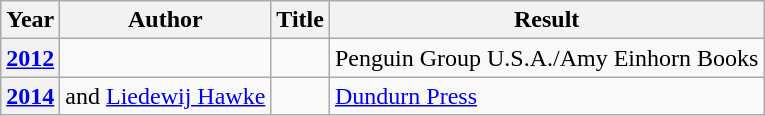<table class="wikitable sortable mw-collapsible">
<tr>
<th>Year</th>
<th>Author</th>
<th>Title</th>
<th>Result</th>
</tr>
<tr>
<th><a href='#'>2012</a></th>
<td></td>
<td><em></em></td>
<td>Penguin Group U.S.A./Amy Einhorn Books</td>
</tr>
<tr>
<th><a href='#'>2014</a></th>
<td> and <a href='#'>Liedewij Hawke</a></td>
<td><em></em></td>
<td><a href='#'>Dundurn Press</a></td>
</tr>
</table>
